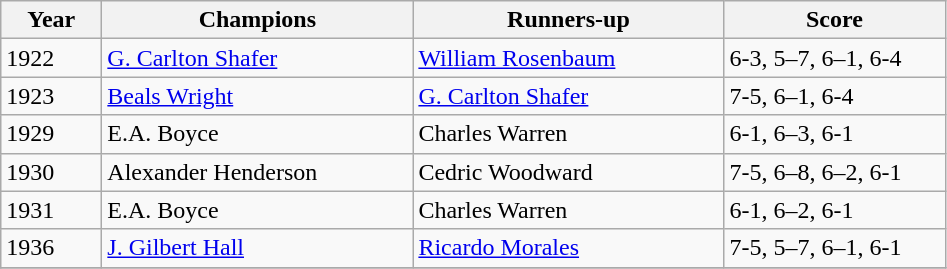<table class="wikitable">
<tr>
<th style="width:60px">Year</th>
<th style="width:200px">Champions</th>
<th style="width:200px">Runners-up</th>
<th style="width:140px" class="unsortable">Score</th>
</tr>
<tr>
<td>1922</td>
<td> <a href='#'>G. Carlton Shafer</a></td>
<td> <a href='#'>William Rosenbaum</a></td>
<td>6-3, 5–7, 6–1, 6-4</td>
</tr>
<tr>
<td>1923</td>
<td> <a href='#'>Beals Wright</a></td>
<td> <a href='#'>G. Carlton Shafer</a></td>
<td>7-5, 6–1, 6-4</td>
</tr>
<tr>
<td>1929</td>
<td> E.A. Boyce</td>
<td> Charles Warren</td>
<td>6-1, 6–3, 6-1</td>
</tr>
<tr>
<td>1930 </td>
<td> Alexander Henderson</td>
<td> Cedric Woodward</td>
<td>7-5, 6–8, 6–2, 6-1</td>
</tr>
<tr>
<td>1931</td>
<td> E.A. Boyce</td>
<td> Charles Warren</td>
<td>6-1, 6–2, 6-1</td>
</tr>
<tr>
<td>1936</td>
<td> <a href='#'>J. Gilbert Hall</a></td>
<td> <a href='#'>Ricardo Morales</a></td>
<td>7-5, 5–7, 6–1, 6-1</td>
</tr>
<tr>
</tr>
</table>
